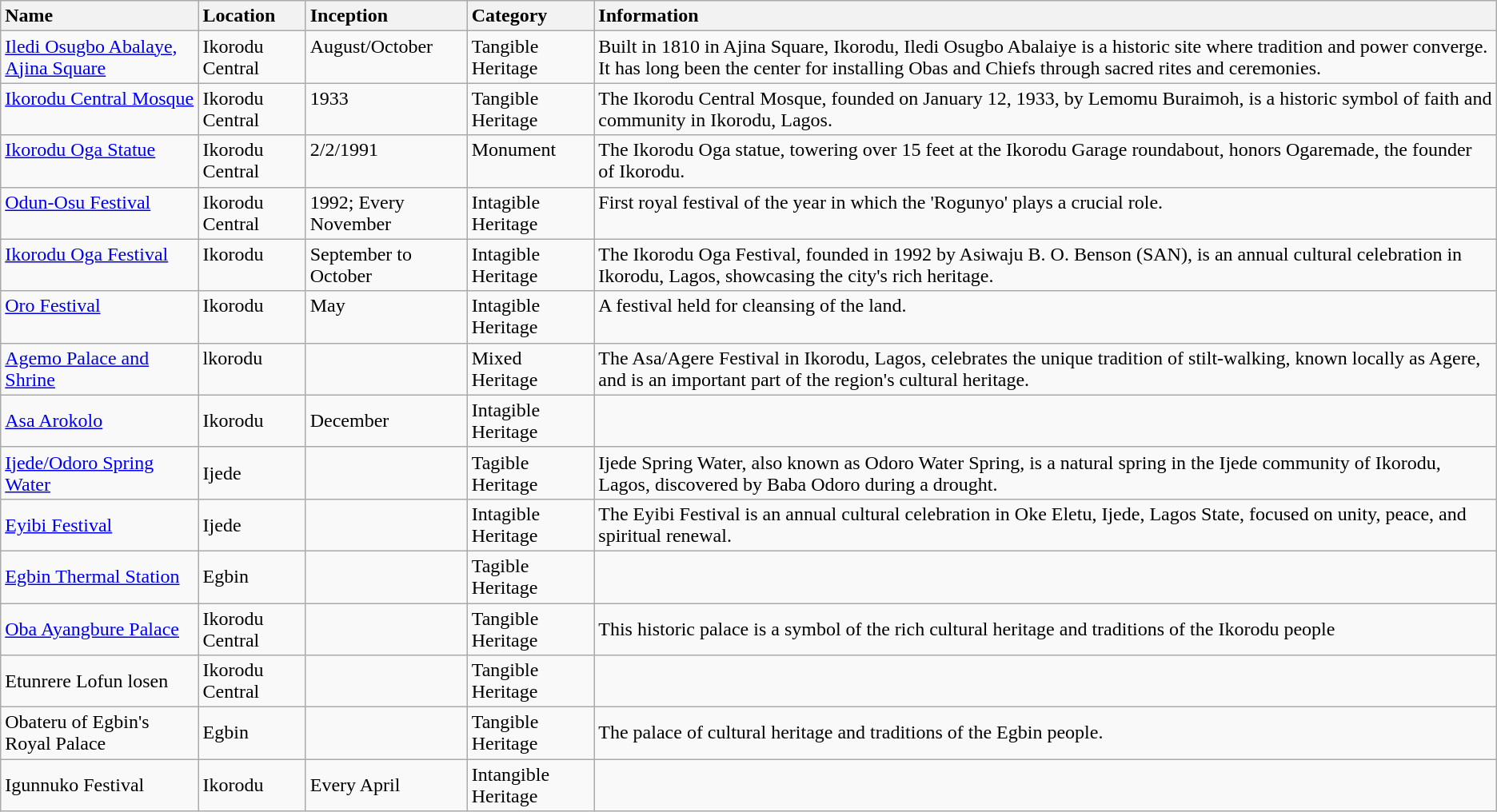<table class="wikitable sortable">
<tr valign="baseline">
<th style="text-align:left; white-space:nowrap;">Name</th>
<th style="text-align:left;">Location</th>
<th style="text-align:left;">Inception</th>
<th style="text-align:left;">Category</th>
<th style="text-align:left;">Information</th>
</tr>
<tr valign="top">
<td><a href='#'>Iledi Osugbo Abalaye, Ajina Square</a></td>
<td>Ikorodu Central</td>
<td>August/October</td>
<td>Tangible Heritage</td>
<td>Built in 1810 in Ajina Square, Ikorodu, Iledi Osugbo Abalaiye is a historic site where tradition and power converge. It has long been the center for installing Obas and Chiefs through sacred rites and ceremonies.</td>
</tr>
<tr valign="top">
<td><a href='#'>Ikorodu Central Mosque</a></td>
<td>Ikorodu Central</td>
<td>1933</td>
<td>Tangible Heritage</td>
<td>The Ikorodu Central Mosque, founded on January 12, 1933, by Lemomu Buraimoh, is a historic symbol of faith and community in Ikorodu, Lagos.</td>
</tr>
<tr valign="top">
<td><a href='#'>Ikorodu Oga Statue</a></td>
<td>Ikorodu Central</td>
<td>2/2/1991</td>
<td>Monument</td>
<td>The Ikorodu Oga statue, towering over 15 feet at the Ikorodu Garage roundabout, honors Ogaremade, the founder of Ikorodu.</td>
</tr>
<tr valign="top">
<td><a href='#'>Odun-Osu Festival</a></td>
<td>Ikorodu Central</td>
<td>1992; Every November</td>
<td>Intagible Heritage</td>
<td>First royal festival of the year in which the 'Rogunyo' plays a crucial role.</td>
</tr>
<tr valign="top">
<td><a href='#'>Ikorodu Oga Festival</a></td>
<td>Ikorodu</td>
<td>September to October</td>
<td>Intagible Heritage</td>
<td>The Ikorodu Oga Festival, founded in 1992 by Asiwaju B. O. Benson (SAN), is an annual cultural celebration in Ikorodu, Lagos, showcasing the city's rich heritage.</td>
</tr>
<tr valign="top">
<td><a href='#'>Oro Festival</a></td>
<td>Ikorodu</td>
<td>May</td>
<td>Intagible Heritage</td>
<td>A festival held for cleansing of the land.</td>
</tr>
<tr valign="top">
<td><a href='#'>Agemo Palace and Shrine</a></td>
<td>lkorodu</td>
<td></td>
<td>Mixed Heritage</td>
<td>The Asa/Agere Festival in Ikorodu, Lagos, celebrates the unique tradition of stilt-walking, known locally as Agere, and is an important part of the region's cultural heritage.</td>
</tr>
<tr>
<td><a href='#'>Asa Arokolo</a></td>
<td>Ikorodu</td>
<td>December</td>
<td>Intagible Heritage</td>
<td></td>
</tr>
<tr>
<td><a href='#'>Ijede/Odoro Spring Water</a></td>
<td>Ijede</td>
<td></td>
<td>Tagible Heritage</td>
<td>Ijede Spring Water, also known as Odoro Water Spring, is a natural spring in the Ijede community of Ikorodu, Lagos, discovered by Baba Odoro during a drought.</td>
</tr>
<tr>
<td><a href='#'>Eyibi Festival</a></td>
<td>Ijede</td>
<td></td>
<td>Intagible Heritage</td>
<td>The Eyibi Festival is an annual cultural celebration in Oke Eletu, Ijede, Lagos State, focused on unity, peace, and spiritual renewal.</td>
</tr>
<tr>
<td><a href='#'>Egbin Thermal Station</a></td>
<td>Egbin</td>
<td></td>
<td>Tagible Heritage</td>
<td></td>
</tr>
<tr>
<td><a href='#'>Oba Ayangbure Palace</a></td>
<td>Ikorodu Central</td>
<td></td>
<td>Tangible Heritage</td>
<td>This historic palace is a symbol of the rich cultural heritage and traditions of the Ikorodu people</td>
</tr>
<tr>
<td>Etunrere Lofun losen</td>
<td>Ikorodu Central</td>
<td></td>
<td>Tangible Heritage</td>
<td></td>
</tr>
<tr>
<td>Obateru of Egbin's Royal Palace</td>
<td>Egbin</td>
<td></td>
<td>Tangible Heritage</td>
<td>The palace of cultural heritage and traditions of the Egbin people.</td>
</tr>
<tr>
<td>Igunnuko Festival</td>
<td>Ikorodu</td>
<td>Every April</td>
<td>Intangible Heritage</td>
<td></td>
</tr>
</table>
